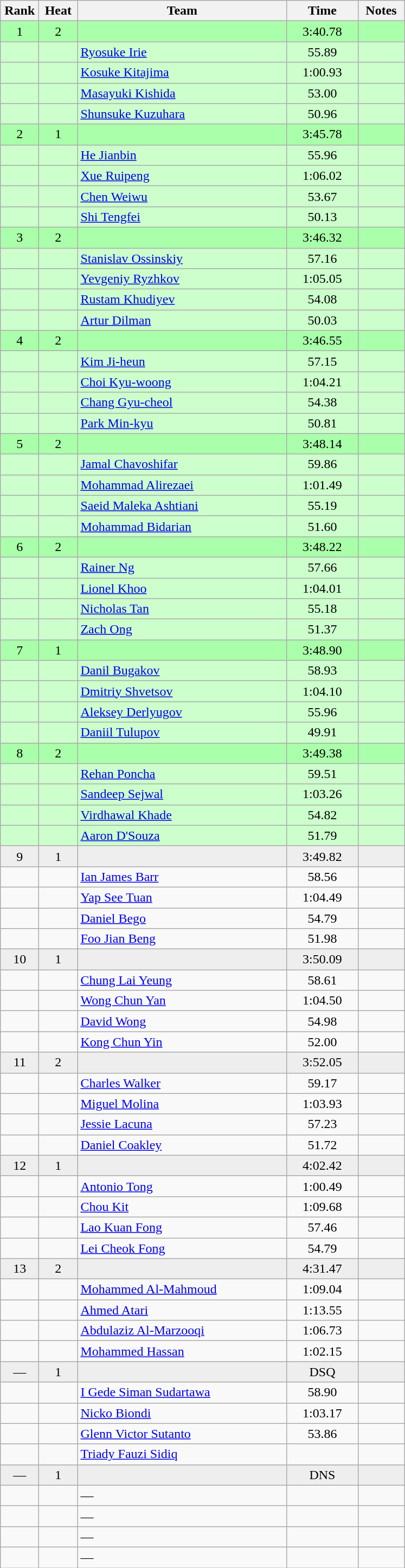<table class="wikitable" style="text-align:center">
<tr>
<th width=40>Rank</th>
<th width=40>Heat</th>
<th width=250>Team</th>
<th width=80>Time</th>
<th width=50>Notes</th>
</tr>
<tr bgcolor="aaffaa">
<td>1</td>
<td>2</td>
<td align=left></td>
<td>3:40.78</td>
<td></td>
</tr>
<tr bgcolor="ccffcc">
<td></td>
<td></td>
<td align=left><a href='#'>Ryosuke Irie</a></td>
<td>55.89</td>
<td></td>
</tr>
<tr bgcolor="ccffcc">
<td></td>
<td></td>
<td align=left><a href='#'>Kosuke Kitajima</a></td>
<td>1:00.93</td>
<td></td>
</tr>
<tr bgcolor="ccffcc">
<td></td>
<td></td>
<td align=left><a href='#'>Masayuki Kishida</a></td>
<td>53.00</td>
<td></td>
</tr>
<tr bgcolor="ccffcc">
<td></td>
<td></td>
<td align=left><a href='#'>Shunsuke Kuzuhara</a></td>
<td>50.96</td>
<td></td>
</tr>
<tr bgcolor="aaffaa">
<td>2</td>
<td>1</td>
<td align=left></td>
<td>3:45.78</td>
<td></td>
</tr>
<tr bgcolor="ccffcc">
<td></td>
<td></td>
<td align=left><a href='#'>He Jianbin</a></td>
<td>55.96</td>
<td></td>
</tr>
<tr bgcolor="ccffcc">
<td></td>
<td></td>
<td align=left><a href='#'>Xue Ruipeng</a></td>
<td>1:06.02</td>
<td></td>
</tr>
<tr bgcolor="ccffcc">
<td></td>
<td></td>
<td align=left><a href='#'>Chen Weiwu</a></td>
<td>53.67</td>
<td></td>
</tr>
<tr bgcolor="ccffcc">
<td></td>
<td></td>
<td align=left><a href='#'>Shi Tengfei</a></td>
<td>50.13</td>
<td></td>
</tr>
<tr bgcolor="aaffaa">
<td>3</td>
<td>2</td>
<td align=left></td>
<td>3:46.32</td>
<td></td>
</tr>
<tr bgcolor="ccffcc">
<td></td>
<td></td>
<td align=left><a href='#'>Stanislav Ossinskiy</a></td>
<td>57.16</td>
<td></td>
</tr>
<tr bgcolor="ccffcc">
<td></td>
<td></td>
<td align=left><a href='#'>Yevgeniy Ryzhkov</a></td>
<td>1:05.05</td>
<td></td>
</tr>
<tr bgcolor="ccffcc">
<td></td>
<td></td>
<td align=left><a href='#'>Rustam Khudiyev</a></td>
<td>54.08</td>
<td></td>
</tr>
<tr bgcolor="ccffcc">
<td></td>
<td></td>
<td align=left><a href='#'>Artur Dilman</a></td>
<td>50.03</td>
<td></td>
</tr>
<tr bgcolor="aaffaa">
<td>4</td>
<td>2</td>
<td align=left></td>
<td>3:46.55</td>
<td></td>
</tr>
<tr bgcolor="ccffcc">
<td></td>
<td></td>
<td align=left><a href='#'>Kim Ji-heun</a></td>
<td>57.15</td>
<td></td>
</tr>
<tr bgcolor="ccffcc">
<td></td>
<td></td>
<td align=left><a href='#'>Choi Kyu-woong</a></td>
<td>1:04.21</td>
<td></td>
</tr>
<tr bgcolor="ccffcc">
<td></td>
<td></td>
<td align=left><a href='#'>Chang Gyu-cheol</a></td>
<td>54.38</td>
<td></td>
</tr>
<tr bgcolor="ccffcc">
<td></td>
<td></td>
<td align=left><a href='#'>Park Min-kyu</a></td>
<td>50.81</td>
<td></td>
</tr>
<tr bgcolor="aaffaa">
<td>5</td>
<td>2</td>
<td align=left></td>
<td>3:48.14</td>
<td></td>
</tr>
<tr bgcolor="ccffcc">
<td></td>
<td></td>
<td align=left><a href='#'>Jamal Chavoshifar</a></td>
<td>59.86</td>
<td></td>
</tr>
<tr bgcolor="ccffcc">
<td></td>
<td></td>
<td align=left><a href='#'>Mohammad Alirezaei</a></td>
<td>1:01.49</td>
<td></td>
</tr>
<tr bgcolor="ccffcc">
<td></td>
<td></td>
<td align=left><a href='#'>Saeid Maleka Ashtiani</a></td>
<td>55.19</td>
<td></td>
</tr>
<tr bgcolor="ccffcc">
<td></td>
<td></td>
<td align=left><a href='#'>Mohammad Bidarian</a></td>
<td>51.60</td>
<td></td>
</tr>
<tr bgcolor="aaffaa">
<td>6</td>
<td>2</td>
<td align=left></td>
<td>3:48.22</td>
<td></td>
</tr>
<tr bgcolor="ccffcc">
<td></td>
<td></td>
<td align=left><a href='#'>Rainer Ng</a></td>
<td>57.66</td>
<td></td>
</tr>
<tr bgcolor="ccffcc">
<td></td>
<td></td>
<td align=left><a href='#'>Lionel Khoo</a></td>
<td>1:04.01</td>
<td></td>
</tr>
<tr bgcolor="ccffcc">
<td></td>
<td></td>
<td align=left><a href='#'>Nicholas Tan</a></td>
<td>55.18</td>
<td></td>
</tr>
<tr bgcolor="ccffcc">
<td></td>
<td></td>
<td align=left><a href='#'>Zach Ong</a></td>
<td>51.37</td>
<td></td>
</tr>
<tr bgcolor="aaffaa">
<td>7</td>
<td>1</td>
<td align=left></td>
<td>3:48.90</td>
<td></td>
</tr>
<tr bgcolor="ccffcc">
<td></td>
<td></td>
<td align=left><a href='#'>Danil Bugakov</a></td>
<td>58.93</td>
<td></td>
</tr>
<tr bgcolor="ccffcc">
<td></td>
<td></td>
<td align=left><a href='#'>Dmitriy Shvetsov</a></td>
<td>1:04.10</td>
<td></td>
</tr>
<tr bgcolor="ccffcc">
<td></td>
<td></td>
<td align=left><a href='#'>Aleksey Derlyugov</a></td>
<td>55.96</td>
<td></td>
</tr>
<tr bgcolor="ccffcc">
<td></td>
<td></td>
<td align=left><a href='#'>Daniil Tulupov</a></td>
<td>49.91</td>
<td></td>
</tr>
<tr bgcolor="aaffaa">
<td>8</td>
<td>2</td>
<td align=left></td>
<td>3:49.38</td>
<td></td>
</tr>
<tr bgcolor="ccffcc">
<td></td>
<td></td>
<td align=left><a href='#'>Rehan Poncha</a></td>
<td>59.51</td>
<td></td>
</tr>
<tr bgcolor="ccffcc">
<td></td>
<td></td>
<td align=left><a href='#'>Sandeep Sejwal</a></td>
<td>1:03.26</td>
<td></td>
</tr>
<tr bgcolor="ccffcc">
<td></td>
<td></td>
<td align=left><a href='#'>Virdhawal Khade</a></td>
<td>54.82</td>
<td></td>
</tr>
<tr bgcolor="ccffcc">
<td></td>
<td></td>
<td align=left><a href='#'>Aaron D'Souza</a></td>
<td>51.79</td>
<td></td>
</tr>
<tr bgcolor=eeeeee>
<td>9</td>
<td>1</td>
<td align=left></td>
<td>3:49.82</td>
<td></td>
</tr>
<tr>
<td></td>
<td></td>
<td align=left><a href='#'>Ian James Barr</a></td>
<td>58.56</td>
<td></td>
</tr>
<tr>
<td></td>
<td></td>
<td align=left><a href='#'>Yap See Tuan</a></td>
<td>1:04.49</td>
<td></td>
</tr>
<tr>
<td></td>
<td></td>
<td align=left><a href='#'>Daniel Bego</a></td>
<td>54.79</td>
<td></td>
</tr>
<tr>
<td></td>
<td></td>
<td align=left><a href='#'>Foo Jian Beng</a></td>
<td>51.98</td>
<td></td>
</tr>
<tr bgcolor=eeeeee>
<td>10</td>
<td>1</td>
<td align=left></td>
<td>3:50.09</td>
<td></td>
</tr>
<tr>
<td></td>
<td></td>
<td align=left><a href='#'>Chung Lai Yeung</a></td>
<td>58.61</td>
<td></td>
</tr>
<tr>
<td></td>
<td></td>
<td align=left><a href='#'>Wong Chun Yan</a></td>
<td>1:04.50</td>
<td></td>
</tr>
<tr>
<td></td>
<td></td>
<td align=left><a href='#'>David Wong</a></td>
<td>54.98</td>
<td></td>
</tr>
<tr>
<td></td>
<td></td>
<td align=left><a href='#'>Kong Chun Yin</a></td>
<td>52.00</td>
<td></td>
</tr>
<tr bgcolor=eeeeee>
<td>11</td>
<td>2</td>
<td align=left></td>
<td>3:52.05</td>
<td></td>
</tr>
<tr>
<td></td>
<td></td>
<td align=left><a href='#'>Charles Walker</a></td>
<td>59.17</td>
<td></td>
</tr>
<tr>
<td></td>
<td></td>
<td align=left><a href='#'>Miguel Molina</a></td>
<td>1:03.93</td>
<td></td>
</tr>
<tr>
<td></td>
<td></td>
<td align=left><a href='#'>Jessie Lacuna</a></td>
<td>57.23</td>
<td></td>
</tr>
<tr>
<td></td>
<td></td>
<td align=left><a href='#'>Daniel Coakley</a></td>
<td>51.72</td>
<td></td>
</tr>
<tr bgcolor=eeeeee>
<td>12</td>
<td>1</td>
<td align=left></td>
<td>4:02.42</td>
<td></td>
</tr>
<tr>
<td></td>
<td></td>
<td align=left><a href='#'>Antonio Tong</a></td>
<td>1:00.49</td>
<td></td>
</tr>
<tr>
<td></td>
<td></td>
<td align=left><a href='#'>Chou Kit</a></td>
<td>1:09.68</td>
<td></td>
</tr>
<tr>
<td></td>
<td></td>
<td align=left><a href='#'>Lao Kuan Fong</a></td>
<td>57.46</td>
<td></td>
</tr>
<tr>
<td></td>
<td></td>
<td align=left><a href='#'>Lei Cheok Fong</a></td>
<td>54.79</td>
<td></td>
</tr>
<tr bgcolor=eeeeee>
<td>13</td>
<td>2</td>
<td align=left></td>
<td>4:31.47</td>
<td></td>
</tr>
<tr>
<td></td>
<td></td>
<td align=left><a href='#'>Mohammed Al-Mahmoud</a></td>
<td>1:09.04</td>
<td></td>
</tr>
<tr>
<td></td>
<td></td>
<td align=left><a href='#'>Ahmed Atari</a></td>
<td>1:13.55</td>
<td></td>
</tr>
<tr>
<td></td>
<td></td>
<td align=left><a href='#'>Abdulaziz Al-Marzooqi</a></td>
<td>1:06.73</td>
<td></td>
</tr>
<tr>
<td></td>
<td></td>
<td align=left><a href='#'>Mohammed Hassan</a></td>
<td>1:02.15</td>
<td></td>
</tr>
<tr bgcolor=eeeeee>
<td>—</td>
<td>1</td>
<td align=left></td>
<td>DSQ</td>
<td></td>
</tr>
<tr>
<td></td>
<td></td>
<td align=left><a href='#'>I Gede Siman Sudartawa</a></td>
<td>58.90</td>
<td></td>
</tr>
<tr>
<td></td>
<td></td>
<td align=left><a href='#'>Nicko Biondi</a></td>
<td>1:03.17</td>
<td></td>
</tr>
<tr>
<td></td>
<td></td>
<td align=left><a href='#'>Glenn Victor Sutanto</a></td>
<td>53.86</td>
<td></td>
</tr>
<tr>
<td></td>
<td></td>
<td align=left><a href='#'>Triady Fauzi Sidiq</a></td>
<td></td>
<td></td>
</tr>
<tr bgcolor=eeeeee>
<td>—</td>
<td>1</td>
<td align=left></td>
<td>DNS</td>
<td></td>
</tr>
<tr>
<td></td>
<td></td>
<td align=left>—</td>
<td></td>
<td></td>
</tr>
<tr>
<td></td>
<td></td>
<td align=left>—</td>
<td></td>
<td></td>
</tr>
<tr>
<td></td>
<td></td>
<td align=left>—</td>
<td></td>
<td></td>
</tr>
<tr>
<td></td>
<td></td>
<td align=left>—</td>
<td></td>
<td></td>
</tr>
</table>
